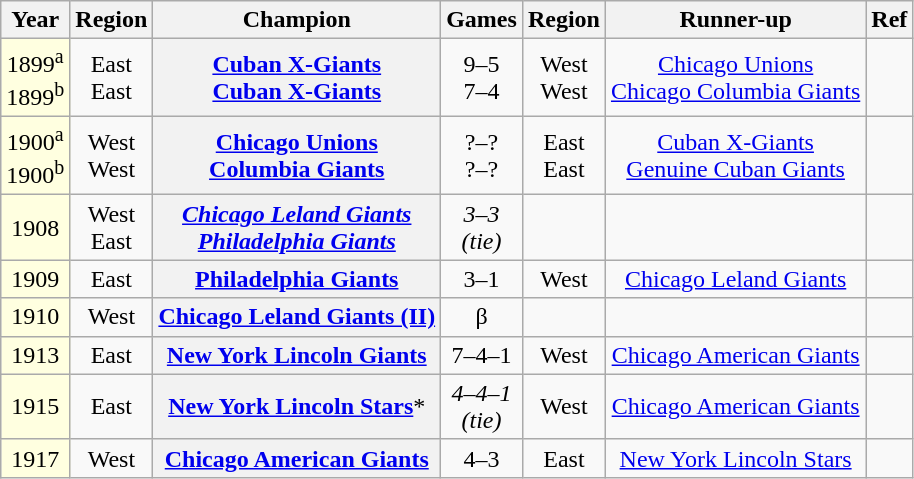<table class="wikitable" style="text-align:center;">
<tr>
<th>Year</th>
<th>Region</th>
<th>Champion</th>
<th>Games</th>
<th>Region</th>
<th>Runner-up</th>
<th>Ref</th>
</tr>
<tr>
<td bgcolor="#ffffe0">1899<sup>a</sup><br>1899<sup>b</sup></td>
<td>East<br>East</td>
<td bgcolor=#f2f2f2><strong><a href='#'>Cuban X-Giants</a></strong><br><strong><a href='#'>Cuban X-Giants</a></strong></td>
<td>9–5<br>7–4</td>
<td>West<br>West</td>
<td><a href='#'>Chicago Unions</a><br><a href='#'>Chicago Columbia Giants</a></td>
<td></td>
</tr>
<tr>
<td bgcolor="#ffffe0">1900<sup>a</sup><br>1900<sup>b</sup></td>
<td>West<br>West</td>
<td bgcolor=#f2f2f2><strong><a href='#'>Chicago Unions</a></strong><br><strong><a href='#'>Columbia Giants</a></strong></td>
<td>?–?<br>?–?</td>
<td>East<br>East</td>
<td><a href='#'>Cuban X-Giants</a><br><a href='#'>Genuine Cuban Giants</a></td>
<td></td>
</tr>
<tr>
<td bgcolor="#ffffe0">1908</td>
<td>West<br>East</td>
<td bgcolor=#f2f2f2><strong><em><a href='#'>Chicago Leland Giants</a></em></strong><br><strong><em><a href='#'>Philadelphia Giants</a></em></strong></td>
<td><em>3–3<br>(tie)</em></td>
<td></td>
<td></td>
<td></td>
</tr>
<tr>
<td bgcolor="#ffffe0">1909</td>
<td>East</td>
<td bgcolor=#f2f2f2><strong><a href='#'>Philadelphia Giants</a></strong></td>
<td>3–1</td>
<td>West</td>
<td><a href='#'>Chicago Leland Giants</a></td>
<td></td>
</tr>
<tr>
<td bgcolor="#ffffe0">1910</td>
<td>West</td>
<td bgcolor=#f2f2f2><strong><a href='#'>Chicago Leland Giants (II)</a></strong></td>
<td>β</td>
<td></td>
<td></td>
<td></td>
</tr>
<tr>
<td bgcolor="#ffffe0">1913</td>
<td>East</td>
<td bgcolor=#f2f2f2><strong><a href='#'>New York Lincoln Giants</a></strong></td>
<td>7–4–1</td>
<td>West</td>
<td><a href='#'>Chicago American Giants</a></td>
<td></td>
</tr>
<tr>
<td bgcolor="#ffffe0">1915</td>
<td>East</td>
<td bgcolor=#f2f2f2><strong><a href='#'>New York Lincoln Stars</a></strong>*</td>
<td><em>4–4–1<br>(tie)</em></td>
<td>West</td>
<td><a href='#'>Chicago American Giants</a></td>
<td></td>
</tr>
<tr>
<td bgcolor="#ffffe0">1917</td>
<td>West</td>
<td bgcolor=#f2f2f2><strong><a href='#'>Chicago American Giants</a></strong></td>
<td>4–3</td>
<td>East</td>
<td><a href='#'>New York Lincoln Stars</a></td>
<td></td>
</tr>
</table>
